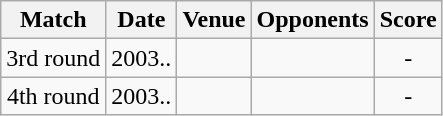<table class="wikitable" style="text-align:center;">
<tr>
<th>Match</th>
<th>Date</th>
<th>Venue</th>
<th>Opponents</th>
<th>Score</th>
</tr>
<tr>
<td>3rd round</td>
<td>2003..</td>
<td></td>
<td></td>
<td>-</td>
</tr>
<tr>
<td>4th round</td>
<td>2003..</td>
<td></td>
<td></td>
<td>-</td>
</tr>
</table>
